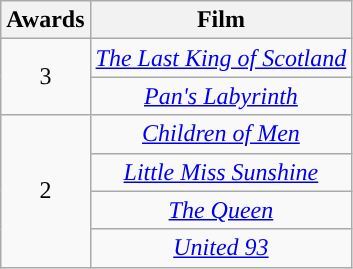<table class="wikitable" style="text-align:center;">
<tr>
<th style="background:">Awards</th>
<th style="background:">Film</th>
</tr>
<tr>
<td rowspan="2">3</td>
<td><em><a href='#'>The Last King of Scotland</a></em></td>
</tr>
<tr>
<td><em><a href='#'>Pan's Labyrinth</a></em></td>
</tr>
<tr>
<td rowspan="4">2</td>
<td><em><a href='#'>Children of Men</a></em></td>
</tr>
<tr>
<td><em><a href='#'>Little Miss Sunshine</a></em></td>
</tr>
<tr>
<td><em><a href='#'>The Queen</a></em></td>
</tr>
<tr>
<td><em><a href='#'>United 93</a></em></td>
</tr>
</table>
